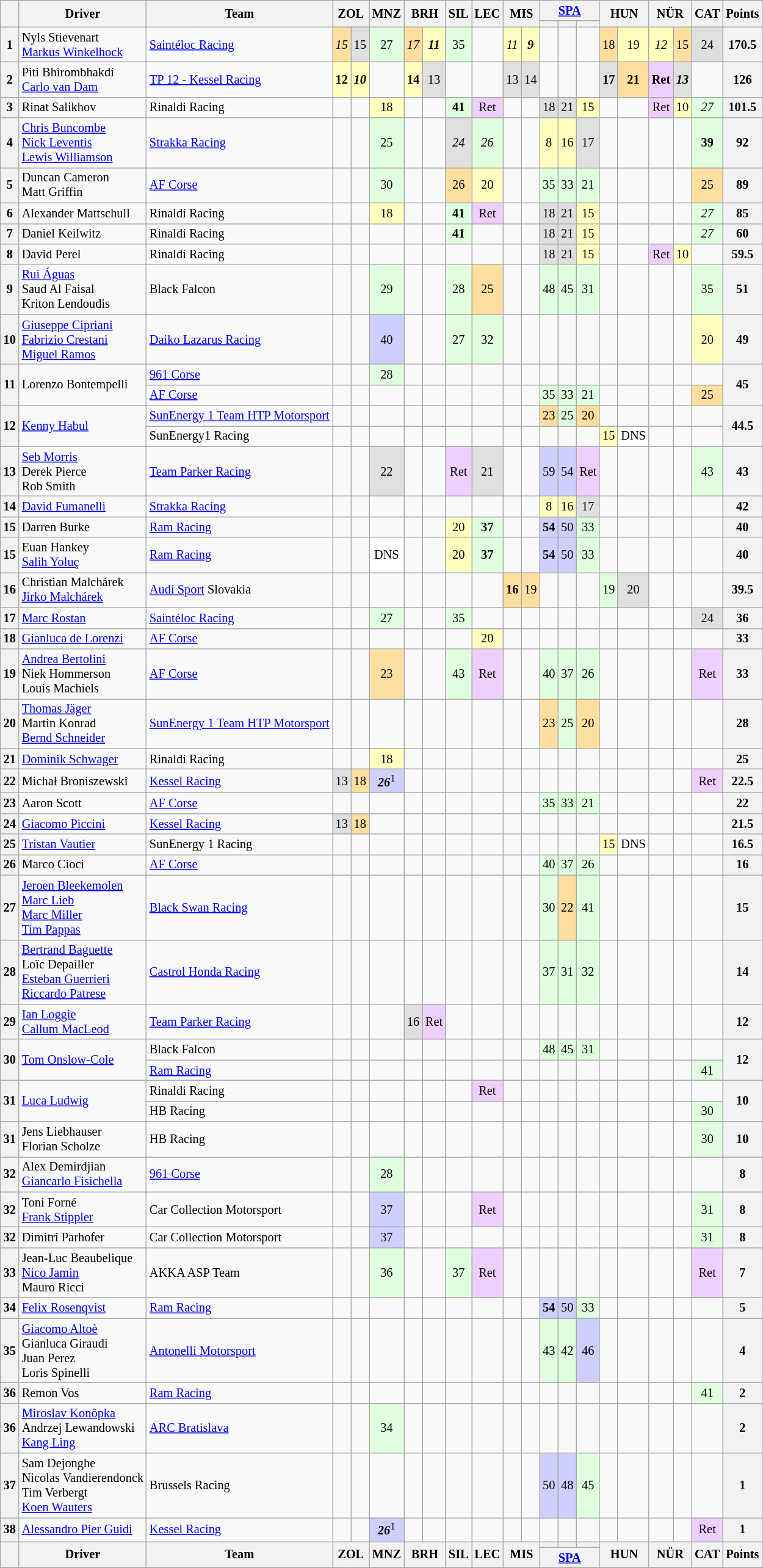<table class="wikitable" style="font-size: 85%; text-align:center;">
<tr>
<th rowspan=2></th>
<th rowspan=2>Driver</th>
<th rowspan=2>Team</th>
<th rowspan=2 colspan=2>ZOL<br></th>
<th rowspan=2>MNZ<br></th>
<th rowspan=2 colspan=2>BRH<br></th>
<th rowspan=2>SIL<br></th>
<th rowspan=2>LEC<br></th>
<th rowspan=2 colspan=2>MIS<br></th>
<th colspan=3><a href='#'>SPA</a><br></th>
<th rowspan=2 colspan=2>HUN<br></th>
<th rowspan=2 colspan=2>NÜR<br></th>
<th rowspan=2>CAT<br></th>
<th rowspan=2>Points</th>
</tr>
<tr>
<th></th>
<th></th>
<th></th>
</tr>
<tr>
<th>1</th>
<td align=left> Nyls Stievenart<br> <a href='#'>Markus Winkelhock</a></td>
<td align=left> <a href='#'>Saintéloc Racing</a></td>
<td style="background:#FFDF9F;"><em>15</em></td>
<td style="background:#DFDFDF;">15</td>
<td style="background:#DFFFDF;">27</td>
<td style="background:#FFDF9F;"><em>17</em></td>
<td style="background:#FFFFBF;"><strong><em>11</em></strong></td>
<td style="background:#DFFFDF;">35</td>
<td></td>
<td style="background:#FFFFBF;"><em>11</em></td>
<td style="background:#FFFFBF;"><strong><em>9</em></strong></td>
<td></td>
<td></td>
<td></td>
<td style="background:#FFDF9F;">18</td>
<td style="background:#FFFFBF;">19</td>
<td style="background:#FFFFBF;"><em>12</em></td>
<td style="background:#FFDF9F;">15</td>
<td style="background:#DFDFDF;">24</td>
<th>170.5</th>
</tr>
<tr>
<th>2</th>
<td align=left> Piti Bhirombhakdi<br> <a href='#'>Carlo van Dam</a></td>
<td align=left> <a href='#'>TP 12 - Kessel Racing</a></td>
<td style="background:#FFFFBF;"><strong>12</strong></td>
<td style="background:#FFFFBF;"><strong><em>10</em></strong></td>
<td></td>
<td style="background:#FFFFBF;"><strong>14</strong></td>
<td style="background:#DFDFDF;">13</td>
<td></td>
<td></td>
<td style="background:#DFDFDF;">13</td>
<td style="background:#DFDFDF;">14</td>
<td></td>
<td></td>
<td></td>
<td style="background:#DFDFDF;"><strong>17</strong></td>
<td style="background:#FFDF9F;"><strong>21</strong></td>
<td style="background:#EFCFFF;"><strong>Ret</strong></td>
<td style="background:#DFDFDF;"><strong><em>13</em></strong></td>
<td></td>
<th>126</th>
</tr>
<tr>
<th>3</th>
<td align=left> Rinat Salikhov</td>
<td align=left> Rinaldi Racing</td>
<td></td>
<td></td>
<td style="background:#FFFFBF;">18</td>
<td></td>
<td></td>
<td style="background:#DFFFDF;"><strong>41</strong></td>
<td style="background:#EFCFFF;">Ret</td>
<td></td>
<td></td>
<td style="background:#DFDFDF;">18</td>
<td style="background:#DFDFDF;">21</td>
<td style="background:#FFFFBF;">15</td>
<td></td>
<td></td>
<td style="background:#EFCFFF;">Ret</td>
<td style="background:#FFFFBF;">10</td>
<td style="background:#DFFFDF;"><em>27</em></td>
<th>101.5</th>
</tr>
<tr>
<th>4</th>
<td align=left> <a href='#'>Chris Buncombe</a><br> <a href='#'>Nick Leventis</a><br> <a href='#'>Lewis Williamson</a></td>
<td align=left> <a href='#'>Strakka Racing</a></td>
<td></td>
<td></td>
<td style="background:#DFFFDF;">25</td>
<td></td>
<td></td>
<td style="background:#DFDFDF;"><em>24</em></td>
<td style="background:#DFFFDF;"><em>26</em></td>
<td></td>
<td></td>
<td style="background:#FFFFBF;">8</td>
<td style="background:#FFFFBF;">16</td>
<td style="background:#DFDFDF;">17</td>
<td></td>
<td></td>
<td></td>
<td></td>
<td style="background:#DFFFDF;"><strong>39</strong></td>
<th>92</th>
</tr>
<tr>
<th>5</th>
<td align=left> Duncan Cameron<br> Matt Griffin</td>
<td align=left> <a href='#'>AF Corse</a></td>
<td></td>
<td></td>
<td style="background:#DFFFDF;">30</td>
<td></td>
<td></td>
<td style="background:#FFDF9F;">26</td>
<td style="background:#FFFFBF;">20</td>
<td></td>
<td></td>
<td style="background:#DFFFDF;">35</td>
<td style="background:#DFFFDF;">33</td>
<td style="background:#DFFFDF;">21</td>
<td></td>
<td></td>
<td></td>
<td></td>
<td style="background:#FFDF9F;">25</td>
<th>89</th>
</tr>
<tr>
<th>6</th>
<td align=left> Alexander Mattschull</td>
<td align=left> Rinaldi Racing</td>
<td></td>
<td></td>
<td style="background:#FFFFBF;">18</td>
<td></td>
<td></td>
<td style="background:#DFFFDF;"><strong>41</strong></td>
<td style="background:#EFCFFF;">Ret</td>
<td></td>
<td></td>
<td style="background:#DFDFDF;">18</td>
<td style="background:#DFDFDF;">21</td>
<td style="background:#FFFFBF;">15</td>
<td></td>
<td></td>
<td></td>
<td></td>
<td style="background:#DFFFDF;"><em>27</em></td>
<th>85</th>
</tr>
<tr>
<th>7</th>
<td align=left> Daniel Keilwitz</td>
<td align=left> Rinaldi Racing</td>
<td></td>
<td></td>
<td></td>
<td></td>
<td></td>
<td style="background:#DFFFDF;"><strong>41</strong></td>
<td></td>
<td></td>
<td></td>
<td style="background:#DFDFDF;">18</td>
<td style="background:#DFDFDF;">21</td>
<td style="background:#FFFFBF;">15</td>
<td></td>
<td></td>
<td></td>
<td></td>
<td style="background:#DFFFDF;"><em>27</em></td>
<th>60</th>
</tr>
<tr>
<th>8</th>
<td align=left> David Perel</td>
<td align=left> Rinaldi Racing</td>
<td></td>
<td></td>
<td></td>
<td></td>
<td></td>
<td></td>
<td></td>
<td></td>
<td></td>
<td style="background:#DFDFDF;">18</td>
<td style="background:#DFDFDF;">21</td>
<td style="background:#FFFFBF;">15</td>
<td></td>
<td></td>
<td style="background:#EFCFFF;">Ret</td>
<td style="background:#FFFFBF;">10</td>
<td></td>
<th>59.5</th>
</tr>
<tr>
<th>9</th>
<td align=left> <a href='#'>Rui Águas</a><br> Saud Al Faisal<br> Kriton Lendoudis</td>
<td align=left> Black Falcon</td>
<td></td>
<td></td>
<td style="background:#DFFFDF;">29</td>
<td></td>
<td></td>
<td style="background:#DFFFDF;">28</td>
<td style="background:#FFDF9F;">25</td>
<td></td>
<td></td>
<td style="background:#DFFFDF;">48</td>
<td style="background:#DFFFDF;">45</td>
<td style="background:#DFFFDF;">31</td>
<td></td>
<td></td>
<td></td>
<td></td>
<td style="background:#DFFFDF;">35</td>
<th>51</th>
</tr>
<tr>
<th>10</th>
<td align=left> <a href='#'>Giuseppe Cipriani</a><br> <a href='#'>Fabrizio Crestani</a><br> <a href='#'>Miguel Ramos</a></td>
<td align=left> <a href='#'>Daiko Lazarus Racing</a></td>
<td></td>
<td></td>
<td style="background:#CFCFFF;">40</td>
<td></td>
<td></td>
<td style="background:#DFFFDF;">27</td>
<td style="background:#DFFFDF;">32</td>
<td></td>
<td></td>
<td></td>
<td></td>
<td></td>
<td></td>
<td></td>
<td></td>
<td></td>
<td style="background:#FFFFBF;">20</td>
<th>49</th>
</tr>
<tr>
<th rowspan=2>11</th>
<td rowspan=2 align=left> Lorenzo Bontempelli</td>
<td align=left> <a href='#'>961 Corse</a></td>
<td></td>
<td></td>
<td style="background:#DFFFDF;">28</td>
<td></td>
<td></td>
<td></td>
<td></td>
<td></td>
<td></td>
<td></td>
<td></td>
<td></td>
<td></td>
<td></td>
<td></td>
<td></td>
<td></td>
<th rowspan=2>45</th>
</tr>
<tr>
<td align=left> <a href='#'>AF Corse</a></td>
<td></td>
<td></td>
<td></td>
<td></td>
<td></td>
<td></td>
<td></td>
<td></td>
<td></td>
<td style="background:#DFFFDF;">35</td>
<td style="background:#DFFFDF;">33</td>
<td style="background:#DFFFDF;">21</td>
<td></td>
<td></td>
<td></td>
<td></td>
<td style="background:#FFDF9F;">25</td>
</tr>
<tr>
<th rowspan=2>12</th>
<td rowspan=2 align=left> <a href='#'>Kenny Habul</a></td>
<td align=left> <a href='#'>SunEnergy 1 Team HTP Motorsport</a></td>
<td></td>
<td></td>
<td></td>
<td></td>
<td></td>
<td></td>
<td></td>
<td></td>
<td></td>
<td style="background:#FFDF9F;">23</td>
<td style="background:#DFFFDF;">25</td>
<td style="background:#FFDF9F;">20</td>
<td></td>
<td></td>
<td></td>
<td></td>
<td></td>
<th rowspan=2>44.5</th>
</tr>
<tr>
<td align=left> SunEnergy1 Racing</td>
<td></td>
<td></td>
<td></td>
<td></td>
<td></td>
<td></td>
<td></td>
<td></td>
<td></td>
<td></td>
<td></td>
<td></td>
<td style="background:#FFFFBF;">15</td>
<td style="background:#FFFFFF;">DNS</td>
<td></td>
<td></td>
<td></td>
</tr>
<tr>
<th>13</th>
<td align=left> <a href='#'>Seb Morris</a><br> Derek Pierce<br> Rob Smith</td>
<td align=left> <a href='#'>Team Parker Racing</a></td>
<td></td>
<td></td>
<td style="background:#DFDFDF;">22</td>
<td></td>
<td></td>
<td style="background:#EFCFFF;">Ret</td>
<td style="background:#DFDFDF;">21</td>
<td></td>
<td></td>
<td style="background:#CFCFFF;">59</td>
<td style="background:#CFCFFF;">54</td>
<td style="background:#EFCFFF;">Ret</td>
<td></td>
<td></td>
<td></td>
<td></td>
<td style="background:#DFFFDF;">43</td>
<th>43</th>
</tr>
<tr>
<th>14</th>
<td align=left> <a href='#'>David Fumanelli</a></td>
<td align=left> <a href='#'>Strakka Racing</a></td>
<td></td>
<td></td>
<td></td>
<td></td>
<td></td>
<td></td>
<td></td>
<td></td>
<td></td>
<td style="background:#FFFFBF;">8</td>
<td style="background:#FFFFBF;">16</td>
<td style="background:#DFDFDF;">17</td>
<td></td>
<td></td>
<td></td>
<td></td>
<td></td>
<th>42</th>
</tr>
<tr>
<th>15</th>
<td align=left> Darren Burke</td>
<td align=left> <a href='#'>Ram Racing</a></td>
<td></td>
<td></td>
<td></td>
<td></td>
<td></td>
<td style="background:#FFFFBF;">20</td>
<td style="background:#DFFFDF;"><strong>37</strong></td>
<td></td>
<td></td>
<td style="background:#CFCFFF;"><strong>54</strong></td>
<td style="background:#CFCFFF;">50</td>
<td style="background:#DFFFDF;">33</td>
<td></td>
<td></td>
<td></td>
<td></td>
<td></td>
<th>40</th>
</tr>
<tr>
<th>15</th>
<td align=left> Euan Hankey<br> <a href='#'>Salih Yoluç</a></td>
<td align=left> <a href='#'>Ram Racing</a></td>
<td></td>
<td></td>
<td style="background:#FFFFFF;">DNS</td>
<td></td>
<td></td>
<td style="background:#FFFFBF;">20</td>
<td style="background:#DFFFDF;"><strong>37</strong></td>
<td></td>
<td></td>
<td style="background:#CFCFFF;"><strong>54</strong></td>
<td style="background:#CFCFFF;">50</td>
<td style="background:#DFFFDF;">33</td>
<td></td>
<td></td>
<td></td>
<td></td>
<td></td>
<th>40</th>
</tr>
<tr>
<th>16</th>
<td align=left> Christian Malchárek<br> <a href='#'>Jirko Malchárek</a></td>
<td align=left> <a href='#'>Audi Sport</a> Slovakia</td>
<td></td>
<td></td>
<td></td>
<td></td>
<td></td>
<td></td>
<td></td>
<td style="background:#FFDF9F;"><strong>16</strong></td>
<td style="background:#FFDF9F;">19</td>
<td></td>
<td></td>
<td></td>
<td style="background:#DFFFDF;">19</td>
<td style="background:#DFDFDF;">20</td>
<td></td>
<td></td>
<td></td>
<th>39.5</th>
</tr>
<tr>
<th>17</th>
<td align=left> <a href='#'>Marc Rostan</a></td>
<td align=left> <a href='#'>Saintéloc Racing</a></td>
<td></td>
<td></td>
<td style="background:#DFFFDF;">27</td>
<td></td>
<td></td>
<td style="background:#DFFFDF;">35</td>
<td></td>
<td></td>
<td></td>
<td></td>
<td></td>
<td></td>
<td></td>
<td></td>
<td></td>
<td></td>
<td style="background:#DFDFDF;">24</td>
<th>36</th>
</tr>
<tr>
<th>18</th>
<td align=left> <a href='#'>Gianluca de Lorenzi</a></td>
<td align=left> <a href='#'>AF Corse</a></td>
<td></td>
<td></td>
<td></td>
<td></td>
<td></td>
<td></td>
<td style="background:#FFFFBF;">20</td>
<td></td>
<td></td>
<td></td>
<td></td>
<td></td>
<td></td>
<td></td>
<td></td>
<td></td>
<td></td>
<th>33</th>
</tr>
<tr>
<th>19</th>
<td align=left> <a href='#'>Andrea Bertolini</a><br> Niek Hommerson<br> Louis Machiels</td>
<td align=left> <a href='#'>AF Corse</a></td>
<td></td>
<td></td>
<td style="background:#FFDF9F;">23</td>
<td></td>
<td></td>
<td style="background:#DFFFDF;">43</td>
<td style="background:#EFCFFF;">Ret</td>
<td></td>
<td></td>
<td style="background:#DFFFDF;">40</td>
<td style="background:#DFFFDF;">37</td>
<td style="background:#DFFFDF;">26</td>
<td></td>
<td></td>
<td></td>
<td></td>
<td style="background:#EFCFFF;">Ret</td>
<th>33</th>
</tr>
<tr>
<th>20</th>
<td align=left> <a href='#'>Thomas Jäger</a><br> Martin Konrad<br> <a href='#'>Bernd Schneider</a></td>
<td align=left> <a href='#'>SunEnergy 1 Team HTP Motorsport</a></td>
<td></td>
<td></td>
<td></td>
<td></td>
<td></td>
<td></td>
<td></td>
<td></td>
<td></td>
<td style="background:#FFDF9F;">23</td>
<td style="background:#DFFFDF;">25</td>
<td style="background:#FFDF9F;">20</td>
<td></td>
<td></td>
<td></td>
<td></td>
<td></td>
<th>28</th>
</tr>
<tr>
<th>21</th>
<td align=left> <a href='#'>Dominik Schwager</a></td>
<td align=left> Rinaldi Racing</td>
<td></td>
<td></td>
<td style="background:#FFFFBF;">18</td>
<td></td>
<td></td>
<td></td>
<td></td>
<td></td>
<td></td>
<td></td>
<td></td>
<td></td>
<td></td>
<td></td>
<td></td>
<td></td>
<td></td>
<th>25</th>
</tr>
<tr>
<th>22</th>
<td align=left> Michał Broniszewski</td>
<td align=left> <a href='#'>Kessel Racing</a></td>
<td style="background:#DFDFDF;">13</td>
<td style="background:#FFDF9F;">18</td>
<td style="background:#CFCFFF;"><strong><em>26</em></strong><sup>1</sup></td>
<td></td>
<td></td>
<td></td>
<td></td>
<td></td>
<td></td>
<td></td>
<td></td>
<td></td>
<td></td>
<td></td>
<td></td>
<td></td>
<td style="background:#EFCFFF;">Ret</td>
<th>22.5</th>
</tr>
<tr>
<th>23</th>
<td align=left> Aaron Scott</td>
<td align=left> <a href='#'>AF Corse</a></td>
<td></td>
<td></td>
<td></td>
<td></td>
<td></td>
<td></td>
<td></td>
<td></td>
<td></td>
<td style="background:#DFFFDF;">35</td>
<td style="background:#DFFFDF;">33</td>
<td style="background:#DFFFDF;">21</td>
<td></td>
<td></td>
<td></td>
<td></td>
<td></td>
<th>22</th>
</tr>
<tr>
<th>24</th>
<td align=left> <a href='#'>Giacomo Piccini</a></td>
<td align=left> <a href='#'>Kessel Racing</a></td>
<td style="background:#DFDFDF;">13</td>
<td style="background:#FFDF9F;">18</td>
<td></td>
<td></td>
<td></td>
<td></td>
<td></td>
<td></td>
<td></td>
<td></td>
<td></td>
<td></td>
<td></td>
<td></td>
<td></td>
<td></td>
<td></td>
<th>21.5</th>
</tr>
<tr>
<th>25</th>
<td align=left> <a href='#'>Tristan Vautier</a></td>
<td align=left> SunEnergy 1 Racing</td>
<td></td>
<td></td>
<td></td>
<td></td>
<td></td>
<td></td>
<td></td>
<td></td>
<td></td>
<td></td>
<td></td>
<td></td>
<td style="background:#FFFFBF;">15</td>
<td style="background:#FFFFFF;">DNS</td>
<td></td>
<td></td>
<td></td>
<th>16.5</th>
</tr>
<tr>
<th>26</th>
<td align=left> Marco Cioci</td>
<td align=left> <a href='#'>AF Corse</a></td>
<td></td>
<td></td>
<td></td>
<td></td>
<td></td>
<td></td>
<td></td>
<td></td>
<td></td>
<td style="background:#DFFFDF;">40</td>
<td style="background:#DFFFDF;">37</td>
<td style="background:#DFFFDF;">26</td>
<td></td>
<td></td>
<td></td>
<td></td>
<td></td>
<th>16</th>
</tr>
<tr>
<th>27</th>
<td align=left> <a href='#'>Jeroen Bleekemolen</a><br> <a href='#'>Marc Lieb</a><br> <a href='#'>Marc Miller</a><br> <a href='#'>Tim Pappas</a></td>
<td align=left> <a href='#'>Black Swan Racing</a></td>
<td></td>
<td></td>
<td></td>
<td></td>
<td></td>
<td></td>
<td></td>
<td></td>
<td></td>
<td style="background:#DFFFDF;">30</td>
<td style="background:#FFDF9F;">22</td>
<td style="background:#DFFFDF;">41</td>
<td></td>
<td></td>
<td></td>
<td></td>
<td></td>
<th>15</th>
</tr>
<tr>
<th>28</th>
<td align=left> <a href='#'>Bertrand Baguette</a><br> Loïc Depailler<br> <a href='#'>Esteban Guerrieri</a><br> <a href='#'>Riccardo Patrese</a></td>
<td align=left> <a href='#'>Castrol Honda Racing</a></td>
<td></td>
<td></td>
<td></td>
<td></td>
<td></td>
<td></td>
<td></td>
<td></td>
<td></td>
<td style="background:#DFFFDF;">37</td>
<td style="background:#DFFFDF;">31</td>
<td style="background:#DFFFDF;">32</td>
<td></td>
<td></td>
<td></td>
<td></td>
<td></td>
<th>14</th>
</tr>
<tr>
<th>29</th>
<td align=left> <a href='#'>Ian Loggie</a><br> <a href='#'>Callum MacLeod</a></td>
<td align=left> <a href='#'>Team Parker Racing</a></td>
<td></td>
<td></td>
<td></td>
<td style="background:#DFDFDF;">16</td>
<td style="background:#EFCFFF;">Ret</td>
<td></td>
<td></td>
<td></td>
<td></td>
<td></td>
<td></td>
<td></td>
<td></td>
<td></td>
<td></td>
<td></td>
<td></td>
<th>12</th>
</tr>
<tr>
<th rowspan=2>30</th>
<td rowspan=2 align=left> <a href='#'>Tom Onslow-Cole</a></td>
<td align=left> Black Falcon</td>
<td></td>
<td></td>
<td></td>
<td></td>
<td></td>
<td></td>
<td></td>
<td></td>
<td></td>
<td style="background:#DFFFDF;">48</td>
<td style="background:#DFFFDF;">45</td>
<td style="background:#DFFFDF;">31</td>
<td></td>
<td></td>
<td></td>
<td></td>
<td></td>
<th rowspan=2>12</th>
</tr>
<tr>
<td align=left> <a href='#'>Ram Racing</a></td>
<td></td>
<td></td>
<td></td>
<td></td>
<td></td>
<td></td>
<td></td>
<td></td>
<td></td>
<td></td>
<td></td>
<td></td>
<td></td>
<td></td>
<td></td>
<td></td>
<td style="background:#DFFFDF;">41</td>
</tr>
<tr>
<th rowspan=2>31</th>
<td rowspan=2 align=left> <a href='#'>Luca Ludwig</a></td>
<td align=left> Rinaldi Racing</td>
<td></td>
<td></td>
<td></td>
<td></td>
<td></td>
<td></td>
<td style="background:#EFCFFF;">Ret</td>
<td></td>
<td></td>
<td></td>
<td></td>
<td></td>
<td></td>
<td></td>
<td></td>
<td></td>
<td></td>
<th rowspan=2>10</th>
</tr>
<tr>
<td align=left> HB Racing</td>
<td></td>
<td></td>
<td></td>
<td></td>
<td></td>
<td></td>
<td></td>
<td></td>
<td></td>
<td></td>
<td></td>
<td></td>
<td></td>
<td></td>
<td></td>
<td></td>
<td style="background:#DFFFDF;">30</td>
</tr>
<tr>
<th>31</th>
<td align=left> Jens Liebhauser<br> Florian Scholze</td>
<td align=left> HB Racing</td>
<td></td>
<td></td>
<td></td>
<td></td>
<td></td>
<td></td>
<td></td>
<td></td>
<td></td>
<td></td>
<td></td>
<td></td>
<td></td>
<td></td>
<td></td>
<td></td>
<td style="background:#DFFFDF;">30</td>
<th>10</th>
</tr>
<tr>
<th>32</th>
<td align=left> Alex Demirdjian<br> <a href='#'>Giancarlo Fisichella</a></td>
<td align=left> <a href='#'>961 Corse</a></td>
<td></td>
<td></td>
<td style="background:#DFFFDF;">28</td>
<td></td>
<td></td>
<td></td>
<td></td>
<td></td>
<td></td>
<td></td>
<td></td>
<td></td>
<td></td>
<td></td>
<td></td>
<td></td>
<td></td>
<th>8</th>
</tr>
<tr>
<th>32</th>
<td align=left> Toni Forné<br> <a href='#'>Frank Stippler</a></td>
<td align=left> Car Collection Motorsport</td>
<td></td>
<td></td>
<td style="background:#CFCFFF;">37</td>
<td></td>
<td></td>
<td></td>
<td style="background:#EFCFFF;">Ret</td>
<td></td>
<td></td>
<td></td>
<td></td>
<td></td>
<td></td>
<td></td>
<td></td>
<td></td>
<td style="background:#DFFFDF;">31</td>
<th>8</th>
</tr>
<tr>
<th>32</th>
<td align=left> Dimitri Parhofer</td>
<td align=left> Car Collection Motorsport</td>
<td></td>
<td></td>
<td style="background:#CFCFFF;">37</td>
<td></td>
<td></td>
<td></td>
<td></td>
<td></td>
<td></td>
<td></td>
<td></td>
<td></td>
<td></td>
<td></td>
<td></td>
<td></td>
<td style="background:#DFFFDF;">31</td>
<th>8</th>
</tr>
<tr>
<th>33</th>
<td align=left> Jean-Luc Beaubelique<br> <a href='#'>Nico Jamin</a><br> Mauro Ricci</td>
<td align=left> AKKA ASP Team</td>
<td></td>
<td></td>
<td style="background:#DFFFDF;">36</td>
<td></td>
<td></td>
<td style="background:#DFFFDF;">37</td>
<td style="background:#EFCFFF;">Ret</td>
<td></td>
<td></td>
<td></td>
<td></td>
<td></td>
<td></td>
<td></td>
<td></td>
<td></td>
<td style="background:#EFCFFF;">Ret</td>
<th>7</th>
</tr>
<tr>
<th>34</th>
<td align=left> <a href='#'>Felix Rosenqvist</a></td>
<td align=left> <a href='#'>Ram Racing</a></td>
<td></td>
<td></td>
<td></td>
<td></td>
<td></td>
<td></td>
<td></td>
<td></td>
<td></td>
<td style="background:#CFCFFF;"><strong>54</strong></td>
<td style="background:#CFCFFF;">50</td>
<td style="background:#DFFFDF;">33</td>
<td></td>
<td></td>
<td></td>
<td></td>
<td></td>
<th>5</th>
</tr>
<tr>
<th>35</th>
<td align=left> <a href='#'>Giacomo Altoè</a><br> Gianluca Giraudi<br> Juan Perez<br> Loris Spinelli</td>
<td align=left> <a href='#'>Antonelli Motorsport</a></td>
<td></td>
<td></td>
<td></td>
<td></td>
<td></td>
<td></td>
<td></td>
<td></td>
<td></td>
<td style="background:#DFFFDF;">43</td>
<td style="background:#DFFFDF;">42</td>
<td style="background:#CFCFFF;">46</td>
<td></td>
<td></td>
<td></td>
<td></td>
<td></td>
<th>4</th>
</tr>
<tr>
<th>36</th>
<td align=left> Remon Vos</td>
<td align=left> <a href='#'>Ram Racing</a></td>
<td></td>
<td></td>
<td></td>
<td></td>
<td></td>
<td></td>
<td></td>
<td></td>
<td></td>
<td></td>
<td></td>
<td></td>
<td></td>
<td></td>
<td></td>
<td></td>
<td style="background:#DFFFDF;">41</td>
<th>2</th>
</tr>
<tr>
<th>36</th>
<td align=left> <a href='#'>Miroslav Konôpka</a><br> Andrzej Lewandowski<br> <a href='#'>Kang Ling</a></td>
<td align=left> <a href='#'>ARC Bratislava</a></td>
<td></td>
<td></td>
<td style="background:#DFFFDF;">34</td>
<td></td>
<td></td>
<td></td>
<td></td>
<td></td>
<td></td>
<td></td>
<td></td>
<td></td>
<td></td>
<td></td>
<td></td>
<td></td>
<td></td>
<th>2</th>
</tr>
<tr>
<th>37</th>
<td align=left> Sam Dejonghe<br> Nicolas Vandierendonck<br> Tim Verbergt<br> <a href='#'>Koen Wauters</a></td>
<td align=left> Brussels Racing</td>
<td></td>
<td></td>
<td></td>
<td></td>
<td></td>
<td></td>
<td></td>
<td></td>
<td></td>
<td style="background:#CFCFFF;">50</td>
<td style="background:#CFCFFF;">48</td>
<td style="background:#DFFFDF;">45</td>
<td></td>
<td></td>
<td></td>
<td></td>
<td></td>
<th>1</th>
</tr>
<tr>
<th>38</th>
<td align=left> <a href='#'>Alessandro Pier Guidi</a></td>
<td align=left> <a href='#'>Kessel Racing</a></td>
<td></td>
<td></td>
<td style="background:#CFCFFF;"><strong><em>26</em></strong><sup>1</sup></td>
<td></td>
<td></td>
<td></td>
<td></td>
<td></td>
<td></td>
<td></td>
<td></td>
<td></td>
<td></td>
<td></td>
<td></td>
<td></td>
<td style="background:#EFCFFF;">Ret</td>
<th>1</th>
</tr>
<tr valign="top">
<th valign=middle rowspan=2></th>
<th valign=middle rowspan=2>Driver</th>
<th valign=middle rowspan=2>Team</th>
<th valign=middle rowspan=2 colspan=2>ZOL<br></th>
<th valign=middle rowspan=2>MNZ<br></th>
<th valign=middle rowspan=2 colspan=2>BRH<br></th>
<th valign=middle rowspan=2>SIL<br></th>
<th valign=middle rowspan=2>LEC<br></th>
<th valign=middle rowspan=2 colspan=2>MIS<br></th>
<th></th>
<th></th>
<th></th>
<th valign=middle rowspan=2 colspan=2>HUN<br></th>
<th valign=middle rowspan=2 colspan=2>NÜR<br></th>
<th valign=middle rowspan=2>CAT<br></th>
<th valign=middle rowspan=2>Points</th>
</tr>
<tr>
<th colspan=3><a href='#'>SPA</a><br></th>
</tr>
</table>
